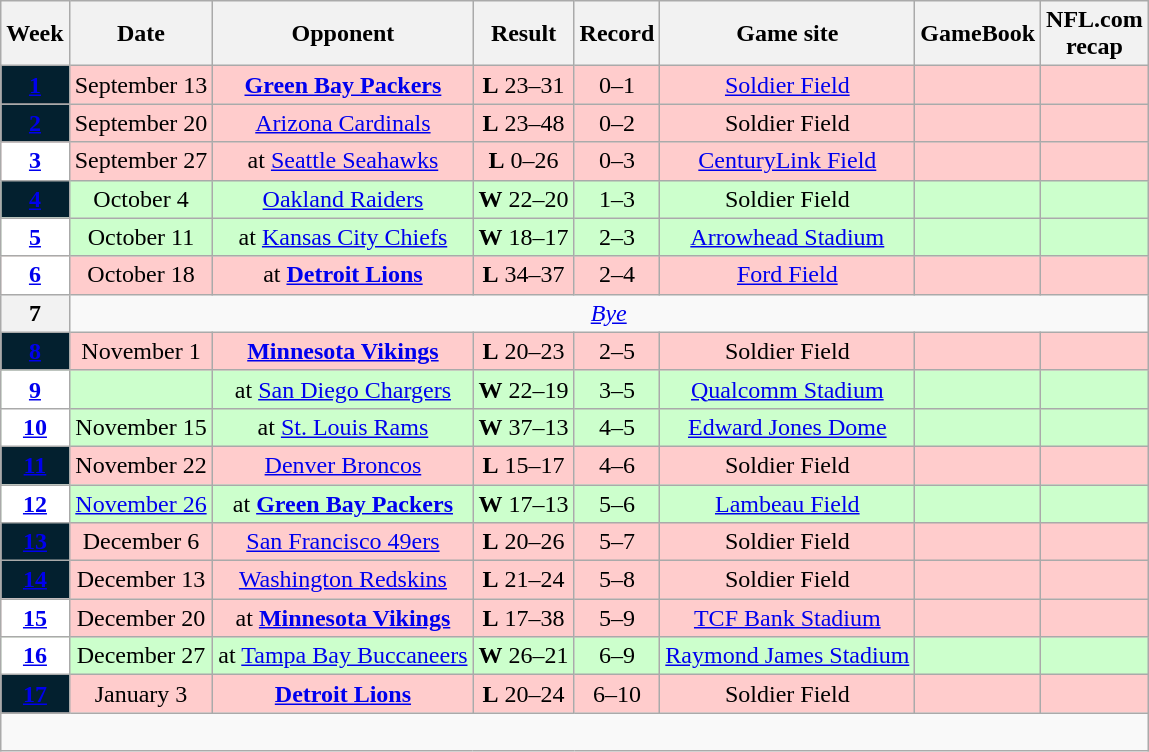<table class="wikitable" style="text-align:center">
<tr>
<th>Week</th>
<th>Date</th>
<th>Opponent</th>
<th>Result</th>
<th>Record</th>
<th>Game site</th>
<th>GameBook</th>
<th>NFL.com<br>recap</th>
</tr>
<tr style="background:#fcc">
<th style="background:#03202F; color:#df6108;"><a href='#'><span>1</span></a></th>
<td>September 13</td>
<td><strong><a href='#'>Green Bay Packers</a></strong></td>
<td><strong>L</strong> 23–31</td>
<td>0–1</td>
<td><a href='#'>Soldier Field</a></td>
<td> </td>
<td></td>
</tr>
<tr style="background:#fcc">
<th style="background:#03202F; color:white;"><a href='#'><span>2</span></a></th>
<td>September 20</td>
<td><a href='#'>Arizona Cardinals</a></td>
<td><strong>L</strong> 23–48</td>
<td>0–2</td>
<td>Soldier Field</td>
<td> </td>
<td></td>
</tr>
<tr style="background:#fcc">
<th style="background:white; color:#03202F;"><a href='#'><span>3</span></a></th>
<td>September 27</td>
<td>at <a href='#'>Seattle Seahawks</a></td>
<td><strong>L</strong> 0–26</td>
<td>0–3</td>
<td><a href='#'>CenturyLink Field</a></td>
<td> </td>
<td></td>
</tr>
<tr style="background:#cfc">
<th style="background:#03202F; color:white;"><a href='#'><span>4</span></a></th>
<td>October 4</td>
<td><a href='#'>Oakland Raiders</a></td>
<td><strong>W</strong> 22–20</td>
<td>1–3</td>
<td>Soldier Field</td>
<td> </td>
<td></td>
</tr>
<tr style="background:#cfc">
<th style="background:white; color:#03202F;"><a href='#'><span>5</span></a></th>
<td>October 11</td>
<td>at <a href='#'>Kansas City Chiefs</a></td>
<td><strong>W</strong> 18–17</td>
<td>2–3</td>
<td><a href='#'>Arrowhead Stadium</a></td>
<td> </td>
<td></td>
</tr>
<tr style="background:#fcc">
<th style="background:white; color:#03202F;"><a href='#'><span>6</span></a></th>
<td>October 18</td>
<td>at <strong><a href='#'>Detroit Lions</a></strong></td>
<td><strong>L</strong> 34–37 </td>
<td>2–4</td>
<td><a href='#'>Ford Field</a></td>
<td> </td>
<td></td>
</tr>
<tr>
<th>7</th>
<td colspan=9><em><a href='#'>Bye</a></em></td>
</tr>
<tr style="background:#fcc">
<th style="background:#03202F; color:white;"><a href='#'><span>8</span></a></th>
<td>November 1</td>
<td><strong><a href='#'>Minnesota Vikings</a></strong></td>
<td><strong>L</strong> 20–23</td>
<td>2–5</td>
<td>Soldier Field</td>
<td> </td>
<td></td>
</tr>
<tr style="background:#cfc">
<th style="background:white; color:#03202F;"><a href='#'><span>9</span></a></th>
<td></td>
<td>at <a href='#'>San Diego Chargers</a></td>
<td><strong>W</strong> 22–19</td>
<td>3–5</td>
<td><a href='#'>Qualcomm Stadium</a></td>
<td> </td>
<td></td>
</tr>
<tr style="background:#cfc">
<th style="background:white; color:#03202F;"><a href='#'><span>10</span></a></th>
<td>November 15</td>
<td>at <a href='#'>St. Louis Rams</a></td>
<td><strong>W</strong> 37–13</td>
<td>4–5</td>
<td><a href='#'>Edward Jones Dome</a></td>
<td> </td>
<td></td>
</tr>
<tr style="background:#fcc">
<th style="background:#03202F; color:white;"><a href='#'><span>11</span></a></th>
<td>November 22</td>
<td><a href='#'>Denver Broncos</a></td>
<td><strong>L</strong> 15–17</td>
<td>4–6</td>
<td>Soldier Field</td>
<td> </td>
<td></td>
</tr>
<tr style="background:#cfc">
<th style="background:white; color:#03202F;"><a href='#'><span>12</span></a></th>
<td><a href='#'>November 26</a></td>
<td>at <strong><a href='#'>Green Bay Packers</a></strong></td>
<td><strong>W</strong> 17–13</td>
<td>5–6</td>
<td><a href='#'>Lambeau Field</a></td>
<td> </td>
<td></td>
</tr>
<tr style="background:#fcc">
<th style="background:#03202F; color:#df6108;"><a href='#'><span>13</span></a></th>
<td>December 6</td>
<td><a href='#'>San Francisco 49ers</a></td>
<td><strong>L</strong> 20–26 </td>
<td>5–7</td>
<td>Soldier Field</td>
<td> </td>
<td></td>
</tr>
<tr style="background:#fcc">
<th style="background:#03202F; color:white;"><a href='#'><span>14</span></a></th>
<td>December 13</td>
<td><a href='#'>Washington Redskins</a></td>
<td><strong>L</strong> 21–24</td>
<td>5–8</td>
<td>Soldier Field</td>
<td></td>
<td></td>
</tr>
<tr style="background:#fcc">
<th style="background:white; color:#03202F;"><a href='#'><span>15</span></a></th>
<td>December 20</td>
<td>at <strong><a href='#'>Minnesota Vikings</a></strong></td>
<td><strong>L</strong> 17–38</td>
<td>5–9</td>
<td><a href='#'>TCF Bank Stadium</a></td>
<td> </td>
<td></td>
</tr>
<tr style="background:#cfc">
<th style="background:white; color:#03202F;"><a href='#'><span>16</span></a></th>
<td>December 27</td>
<td>at <a href='#'>Tampa Bay Buccaneers</a></td>
<td><strong>W</strong> 26–21</td>
<td>6–9</td>
<td><a href='#'>Raymond James Stadium</a></td>
<td> </td>
<td></td>
</tr>
<tr style="background:#fcc">
<th style="background:#03202F; color:white;"><a href='#'><span>17</span></a></th>
<td>January 3</td>
<td><strong><a href='#'>Detroit Lions</a></strong></td>
<td><strong>L</strong> 20–24</td>
<td>6–10</td>
<td>Soldier Field</td>
<td> </td>
<td></td>
</tr>
<tr>
<td colspan=8><br></td>
</tr>
</table>
